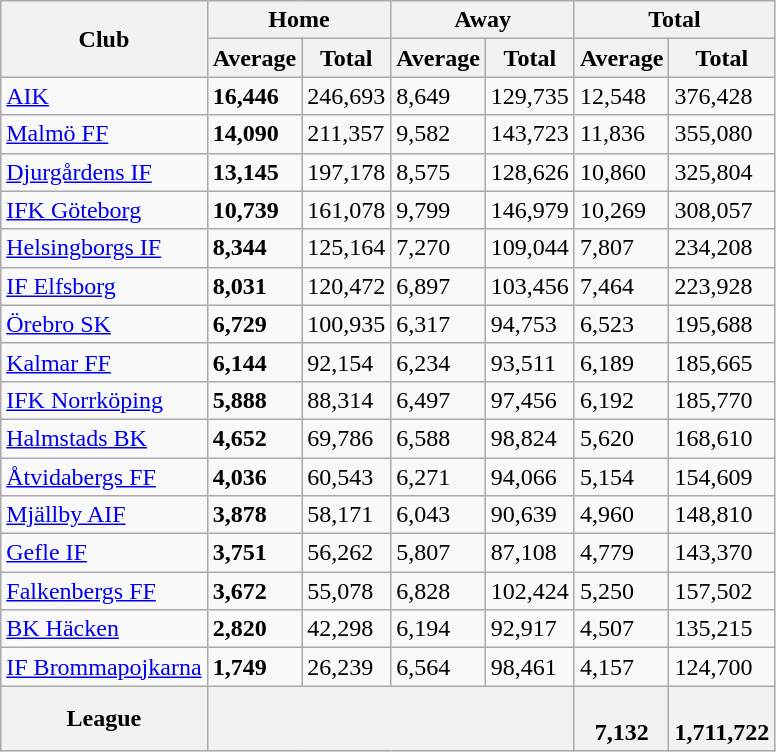<table class="wikitable sortable">
<tr>
<th rowspan=2>Club</th>
<th colspan=2>Home</th>
<th colspan=2>Away</th>
<th colspan=2>Total</th>
</tr>
<tr>
<th>Average</th>
<th>Total</th>
<th>Average</th>
<th>Total</th>
<th>Average</th>
<th>Total</th>
</tr>
<tr>
<td><a href='#'>AIK</a></td>
<td><strong>16,446</strong></td>
<td>246,693</td>
<td>8,649</td>
<td>129,735</td>
<td>12,548</td>
<td>376,428</td>
</tr>
<tr>
<td><a href='#'>Malmö FF</a></td>
<td><strong>14,090</strong></td>
<td>211,357</td>
<td>9,582</td>
<td>143,723</td>
<td>11,836</td>
<td>355,080</td>
</tr>
<tr>
<td><a href='#'>Djurgårdens IF</a></td>
<td><strong>13,145</strong></td>
<td>197,178</td>
<td>8,575</td>
<td>128,626</td>
<td>10,860</td>
<td>325,804</td>
</tr>
<tr>
<td><a href='#'>IFK Göteborg</a></td>
<td><strong>10,739</strong></td>
<td>161,078</td>
<td>9,799</td>
<td>146,979</td>
<td>10,269</td>
<td>308,057</td>
</tr>
<tr>
<td><a href='#'>Helsingborgs IF</a></td>
<td><strong>8,344</strong></td>
<td>125,164</td>
<td>7,270</td>
<td>109,044</td>
<td>7,807</td>
<td>234,208</td>
</tr>
<tr>
<td><a href='#'>IF Elfsborg</a></td>
<td><strong>8,031</strong></td>
<td>120,472</td>
<td>6,897</td>
<td>103,456</td>
<td>7,464</td>
<td>223,928</td>
</tr>
<tr>
<td><a href='#'>Örebro SK</a></td>
<td><strong>6,729</strong></td>
<td>100,935</td>
<td>6,317</td>
<td>94,753</td>
<td>6,523</td>
<td>195,688</td>
</tr>
<tr>
<td><a href='#'>Kalmar FF</a></td>
<td><strong>6,144</strong></td>
<td>92,154</td>
<td>6,234</td>
<td>93,511</td>
<td>6,189</td>
<td>185,665</td>
</tr>
<tr>
<td><a href='#'>IFK Norrköping</a></td>
<td><strong>5,888</strong></td>
<td>88,314</td>
<td>6,497</td>
<td>97,456</td>
<td>6,192</td>
<td>185,770</td>
</tr>
<tr>
<td><a href='#'>Halmstads BK</a></td>
<td><strong>4,652</strong></td>
<td>69,786</td>
<td>6,588</td>
<td>98,824</td>
<td>5,620</td>
<td>168,610</td>
</tr>
<tr>
<td><a href='#'>Åtvidabergs FF</a></td>
<td><strong>4,036</strong></td>
<td>60,543</td>
<td>6,271</td>
<td>94,066</td>
<td>5,154</td>
<td>154,609</td>
</tr>
<tr>
<td><a href='#'>Mjällby AIF</a></td>
<td><strong>3,878</strong></td>
<td>58,171</td>
<td>6,043</td>
<td>90,639</td>
<td>4,960</td>
<td>148,810</td>
</tr>
<tr>
<td><a href='#'>Gefle IF</a></td>
<td><strong>3,751</strong></td>
<td>56,262</td>
<td>5,807</td>
<td>87,108</td>
<td>4,779</td>
<td>143,370</td>
</tr>
<tr>
<td><a href='#'>Falkenbergs FF</a></td>
<td><strong>3,672</strong></td>
<td>55,078</td>
<td>6,828</td>
<td>102,424</td>
<td>5,250</td>
<td>157,502</td>
</tr>
<tr>
<td><a href='#'>BK Häcken</a></td>
<td><strong>2,820</strong></td>
<td>42,298</td>
<td>6,194</td>
<td>92,917</td>
<td>4,507</td>
<td>135,215</td>
</tr>
<tr>
<td><a href='#'>IF Brommapojkarna</a></td>
<td><strong>1,749</strong></td>
<td>26,239</td>
<td>6,564</td>
<td>98,461</td>
<td>4,157</td>
<td>124,700</td>
</tr>
<tr>
<th>League</th>
<th colspan=4></th>
<th><br>7,132</th>
<th><br>1,711,722</th>
</tr>
</table>
